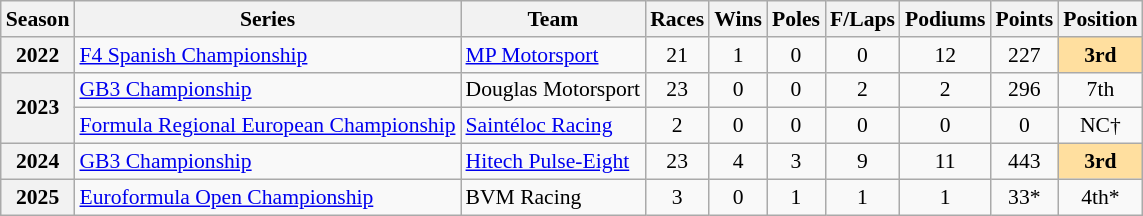<table class="wikitable" style="font-size: 90%; text-align:center">
<tr>
<th>Season</th>
<th>Series</th>
<th>Team</th>
<th>Races</th>
<th>Wins</th>
<th>Poles</th>
<th>F/Laps</th>
<th>Podiums</th>
<th>Points</th>
<th>Position</th>
</tr>
<tr>
<th>2022</th>
<td align="left"><a href='#'>F4 Spanish Championship</a></td>
<td align="left"><a href='#'>MP Motorsport</a></td>
<td>21</td>
<td>1</td>
<td>0</td>
<td>0</td>
<td>12</td>
<td>227</td>
<td style="background:#FFDF9F;"><strong>3rd</strong></td>
</tr>
<tr>
<th rowspan="2">2023</th>
<td align=left><a href='#'>GB3 Championship</a></td>
<td align=left>Douglas Motorsport</td>
<td>23</td>
<td>0</td>
<td>0</td>
<td>2</td>
<td>2</td>
<td>296</td>
<td>7th</td>
</tr>
<tr>
<td align=left><a href='#'>Formula Regional European Championship</a></td>
<td align=left><a href='#'>Saintéloc Racing</a></td>
<td>2</td>
<td>0</td>
<td>0</td>
<td>0</td>
<td>0</td>
<td>0</td>
<td>NC†</td>
</tr>
<tr>
<th>2024</th>
<td align=left><a href='#'>GB3 Championship</a></td>
<td align=left><a href='#'>Hitech Pulse-Eight</a></td>
<td>23</td>
<td>4</td>
<td>3</td>
<td>9</td>
<td>11</td>
<td>443</td>
<td style="background:#FFDF9F;"><strong>3rd</strong></td>
</tr>
<tr>
<th>2025</th>
<td align=left><a href='#'>Euroformula Open Championship</a></td>
<td align=left>BVM Racing</td>
<td>3</td>
<td>0</td>
<td>1</td>
<td>1</td>
<td>1</td>
<td>33*</td>
<td>4th*</td>
</tr>
</table>
